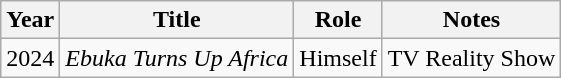<table class="wikitable">
<tr>
<th>Year</th>
<th>Title</th>
<th>Role</th>
<th>Notes</th>
</tr>
<tr>
<td>2024</td>
<td><em>Ebuka Turns Up Africa</em></td>
<td>Himself</td>
<td>TV Reality Show</td>
</tr>
</table>
